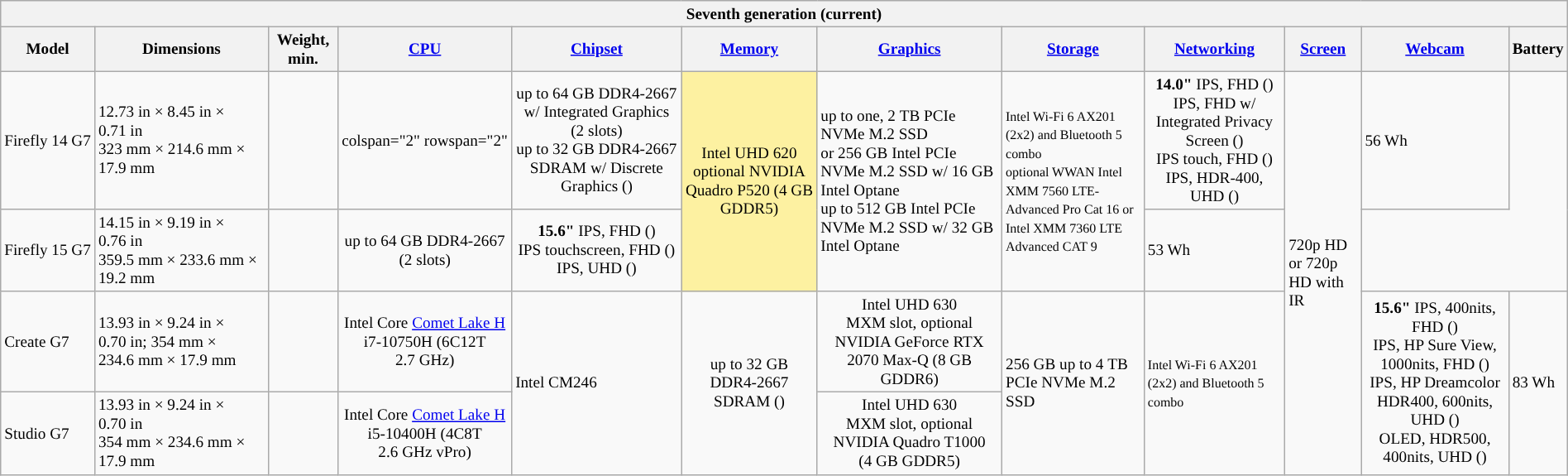<table class="wikitable" style="font-size: 80%; width: 100%;">
<tr>
<th colspan="13">Seventh generation (current)</th>
</tr>
<tr>
<th width="6%">Model</th>
<th>Dimensions</th>
<th>Weight, min.</th>
<th><a href='#'>CPU</a></th>
<th><a href='#'>Chipset</a></th>
<th><a href='#'>Memory</a></th>
<th><a href='#'>Graphics</a></th>
<th><a href='#'>Storage</a></th>
<th><a href='#'>Networking</a></th>
<th><a href='#'>Screen</a></th>
<th><a href='#'>Webcam</a></th>
<th>Battery</th>
</tr>
<tr>
<td>Firefly 14 G7 </td>
<td>12.73 in × 8.45 in × 0.71 in<br> 323 mm × 214.6 mm × 17.9 mm</td>
<td></td>
<td>colspan="2" rowspan="2" </td>
<td rowspan="1" style="text-align:center;background:">up to 64 GB DDR4-2667  w/ Integrated Graphics (2 slots)<br>up to 32 GB DDR4-2667  SDRAM w/ Discrete Graphics ()</td>
<td rowspan="2" style="text-align:center;background:#fdf1a1;">Intel UHD 620<br>optional NVIDIA Quadro P520 (4 GB GDDR5)</td>
<td rowspan="2">up to one, 2 TB PCIe NVMe M.2 SSD<br><span>or 256 GB Intel PCIe NVMe M.2 SSD w/ 16 GB Intel Optane<br> up to 512 GB Intel PCIe NVMe M.2 SSD w/ 32 GB Intel Optane</span></td>
<td rowspan="2"><small>Intel Wi-Fi 6 AX201 (2x2) and Bluetooth 5 combo<br><span>optional WWAN Intel XMM 7560 LTE-Advanced Pro Cat 16 or<br> Intel XMM 7360 LTE Advanced CAT 9</span></small></td>
<td style="text-align:center;background:"><strong>14.0"</strong> IPS, FHD ()<br> IPS, FHD w/ Integrated Privacy Screen ()<br> IPS touch, FHD ()<br> IPS,  HDR-400, UHD ()</td>
<td rowspan="4">720p HD<br><span>or 720p HD with IR</span></td>
<td>56 Wh</td>
</tr>
<tr>
<td>Firefly 15 G7 </td>
<td>14.15 in × 9.19 in × 0.76 in<br> 359.5 mm × 233.6 mm × 19.2 mm</td>
<td></td>
<td rowspan="1" style="text-align:center;background:">up to 64 GB DDR4-2667  (2 slots)</td>
<td style="text-align:center;background:"><strong>15.6"</strong> IPS, FHD ()<br> IPS touchscreen, FHD ()<br>IPS, UHD ()</td>
<td>53 Wh</td>
</tr>
<tr>
<td>Create G7 </td>
<td>13.93 in × 9.24 in × 0.70 in;  354 mm × 234.6 mm × 17.9 mm</td>
<td></td>
<td style="text-align:center;background:">Intel Core <a href='#'>Comet Lake H</a> i7-10750H (6C12T 2.7 GHz)<br></td>
<td rowspan="2">Intel CM246</td>
<td rowspan="2" style="text-align:center;background:">up to 32 GB DDR4-2667  SDRAM ()</td>
<td style="text-align:center;background:">Intel UHD 630<br>MXM slot, optional NVIDIA GeForce RTX 2070 Max-Q (8 GB GDDR6)<br></td>
<td rowspan="2">256 GB up to 4 TB PCIe NVMe M.2 SSD</td>
<td rowspan="2"><small>Intel Wi-Fi 6 AX201 (2x2) and Bluetooth 5 combo</small></td>
<td rowspan="2" style="text-align:center;background:"><strong>15.6"</strong> IPS, 400nits, FHD ()<br> IPS, HP Sure View, 1000nits, FHD ()<br> IPS, HP Dreamcolor HDR400, 600nits, UHD ()<br> OLED, HDR500, 400nits, UHD ()</td>
<td rowspan="2">83 Wh</td>
</tr>
<tr>
<td>Studio G7 </td>
<td>13.93 in × 9.24 in × 0.70 in<br> 354 mm × 234.6 mm × 17.9 mm</td>
<td></td>
<td style="text-align:center;background:">Intel Core <a href='#'>Comet Lake H</a> i5-10400H (4C8T 2.6 GHz vPro)<br></td>
<td style="text-align:center;background:">Intel UHD 630<br>MXM slot, optional NVIDIA Quadro T1000 (4 GB GDDR5)<br></td>
</tr>
</table>
